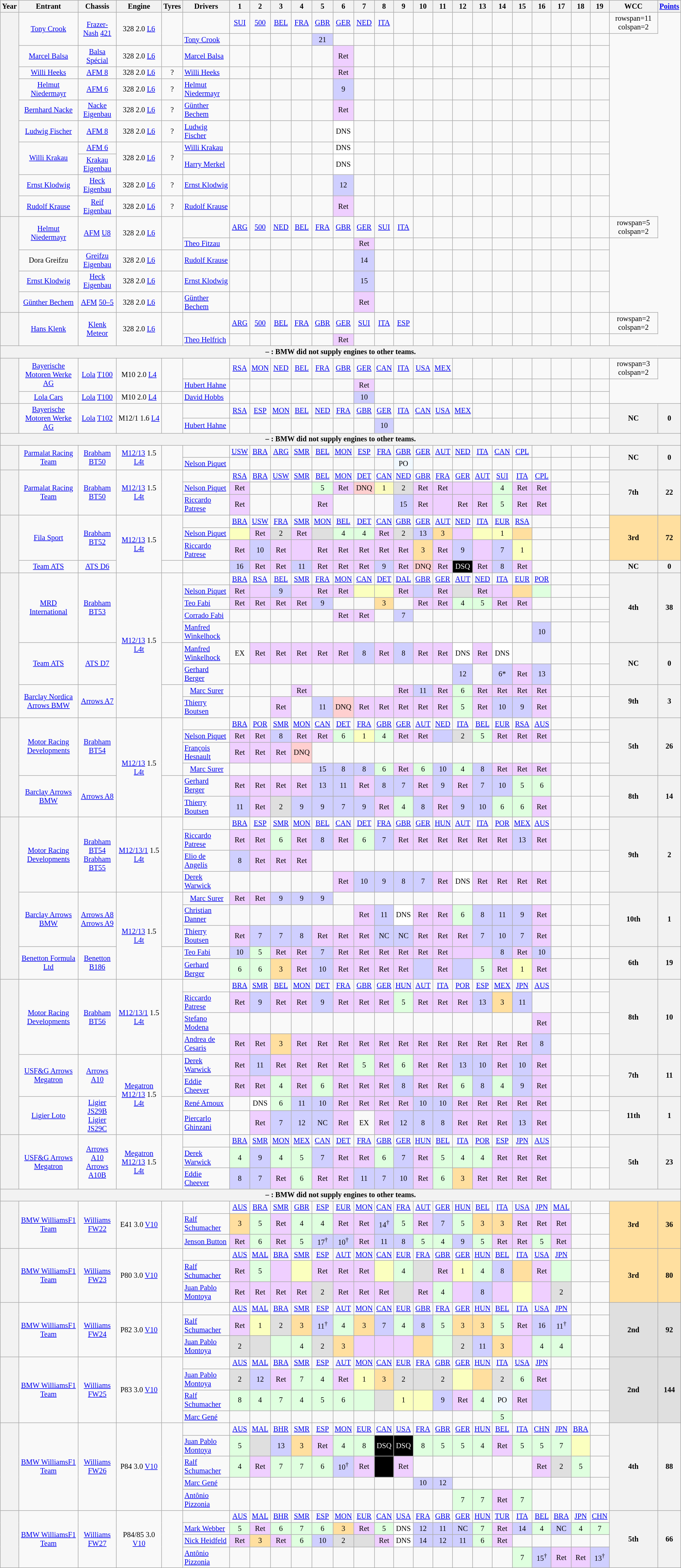<table class="wikitable" style="text-align:center; font-size:85%">
<tr>
<th>Year</th>
<th>Entrant</th>
<th>Chassis</th>
<th>Engine</th>
<th>Tyres</th>
<th>Drivers</th>
<th>1</th>
<th>2</th>
<th>3</th>
<th>4</th>
<th>5</th>
<th>6</th>
<th>7</th>
<th>8</th>
<th>9</th>
<th>10</th>
<th>11</th>
<th>12</th>
<th>13</th>
<th>14</th>
<th>15</th>
<th>16</th>
<th>17</th>
<th>18</th>
<th>19</th>
<th>WCC</th>
<th><a href='#'>Points</a></th>
</tr>
<tr>
<th rowspan=11></th>
<td rowspan=2><a href='#'>Tony Crook</a></td>
<td rowspan=2><a href='#'>Frazer-Nash</a> <a href='#'>421</a></td>
<td rowspan=2>328 2.0 <a href='#'>L6</a></td>
<td rowspan=2></td>
<td></td>
<td><a href='#'>SUI</a></td>
<td><a href='#'>500</a></td>
<td><a href='#'>BEL</a></td>
<td><a href='#'>FRA</a></td>
<td><a href='#'>GBR</a></td>
<td><a href='#'>GER</a></td>
<td><a href='#'>NED</a></td>
<td><a href='#'>ITA</a></td>
<td></td>
<td></td>
<td></td>
<td></td>
<td></td>
<td></td>
<td></td>
<td></td>
<td></td>
<td></td>
<td></td>
<td>rowspan=11 colspan=2 </td>
</tr>
<tr>
<td align="left"> <a href='#'>Tony Crook</a></td>
<td></td>
<td></td>
<td></td>
<td></td>
<td style="background:#CFCFFF;">21</td>
<td></td>
<td></td>
<td></td>
<td></td>
<td></td>
<td></td>
<td></td>
<td></td>
<td></td>
<td></td>
<td></td>
<td></td>
<td></td>
<td></td>
</tr>
<tr>
<td><a href='#'>Marcel Balsa</a></td>
<td><a href='#'>Balsa</a> <a href='#'>Spécial</a></td>
<td>328 2.0 <a href='#'>L6</a></td>
<td></td>
<td align="left"> <a href='#'>Marcel Balsa</a></td>
<td></td>
<td></td>
<td></td>
<td></td>
<td></td>
<td style="background:#EFCFFF;">Ret</td>
<td></td>
<td></td>
<td></td>
<td></td>
<td></td>
<td></td>
<td></td>
<td></td>
<td></td>
<td></td>
<td></td>
<td></td>
<td></td>
</tr>
<tr>
<td><a href='#'>Willi Heeks</a></td>
<td><a href='#'>AFM 8</a></td>
<td>328 2.0 <a href='#'>L6</a></td>
<td>?</td>
<td align="left"> <a href='#'>Willi Heeks</a></td>
<td></td>
<td></td>
<td></td>
<td></td>
<td></td>
<td style="background:#EFCFFF;">Ret</td>
<td></td>
<td></td>
<td></td>
<td></td>
<td></td>
<td></td>
<td></td>
<td></td>
<td></td>
<td></td>
<td></td>
<td></td>
<td></td>
</tr>
<tr>
<td><a href='#'>Helmut Niedermayr</a></td>
<td><a href='#'>AFM 6</a></td>
<td>328 2.0 <a href='#'>L6</a></td>
<td>?</td>
<td align="left"> <a href='#'>Helmut Niedermayr</a></td>
<td></td>
<td></td>
<td></td>
<td></td>
<td></td>
<td style="background:#CFCFFF;">9</td>
<td></td>
<td></td>
<td></td>
<td></td>
<td></td>
<td></td>
<td></td>
<td></td>
<td></td>
<td></td>
<td></td>
<td></td>
<td></td>
</tr>
<tr>
<td><a href='#'>Bernhard Nacke</a></td>
<td><a href='#'>Nacke</a> <a href='#'>Eigenbau</a></td>
<td>328 2.0 <a href='#'>L6</a></td>
<td>?</td>
<td align="left"> <a href='#'>Günther Bechem</a></td>
<td></td>
<td></td>
<td></td>
<td></td>
<td></td>
<td style="background:#EFCFFF;">Ret</td>
<td></td>
<td></td>
<td></td>
<td></td>
<td></td>
<td></td>
<td></td>
<td></td>
<td></td>
<td></td>
<td></td>
<td></td>
<td></td>
</tr>
<tr>
<td><a href='#'>Ludwig Fischer</a></td>
<td><a href='#'>AFM 8</a></td>
<td>328 2.0 <a href='#'>L6</a></td>
<td>?</td>
<td align="left"> <a href='#'>Ludwig Fischer</a></td>
<td></td>
<td></td>
<td></td>
<td></td>
<td></td>
<td style="background:#FFFFFF;">DNS</td>
<td></td>
<td></td>
<td></td>
<td></td>
<td></td>
<td></td>
<td></td>
<td></td>
<td></td>
<td></td>
<td></td>
<td></td>
<td></td>
</tr>
<tr>
<td rowspan=2><a href='#'>Willi Krakau</a></td>
<td><a href='#'>AFM 6</a></td>
<td rowspan=2>328 2.0 <a href='#'>L6</a></td>
<td rowspan=2>?</td>
<td align="left"> <a href='#'>Willi Krakau</a></td>
<td></td>
<td></td>
<td></td>
<td></td>
<td></td>
<td style="background:#FFFFFF;">DNS</td>
<td></td>
<td></td>
<td></td>
<td></td>
<td></td>
<td></td>
<td></td>
<td></td>
<td></td>
<td></td>
<td></td>
<td></td>
<td></td>
</tr>
<tr>
<td><a href='#'>Krakau</a> <a href='#'>Eigenbau</a></td>
<td align="left"> <a href='#'>Harry Merkel</a></td>
<td></td>
<td></td>
<td></td>
<td></td>
<td></td>
<td style="background:#FFFFFF;">DNS</td>
<td></td>
<td></td>
<td></td>
<td></td>
<td></td>
<td></td>
<td></td>
<td></td>
<td></td>
<td></td>
<td></td>
<td></td>
<td></td>
</tr>
<tr>
<td><a href='#'>Ernst Klodwig</a></td>
<td><a href='#'>Heck Eigenbau</a></td>
<td>328 2.0 <a href='#'>L6</a></td>
<td>?</td>
<td align="left"> <a href='#'>Ernst Klodwig</a></td>
<td></td>
<td></td>
<td></td>
<td></td>
<td></td>
<td style="background:#CFCFFF;">12</td>
<td></td>
<td></td>
<td></td>
<td></td>
<td></td>
<td></td>
<td></td>
<td></td>
<td></td>
<td></td>
<td></td>
<td></td>
<td></td>
</tr>
<tr>
<td><a href='#'>Rudolf Krause</a></td>
<td><a href='#'>Reif</a> <a href='#'>Eigenbau</a></td>
<td>328 2.0 <a href='#'>L6</a></td>
<td>?</td>
<td align="left"> <a href='#'>Rudolf Krause</a></td>
<td></td>
<td></td>
<td></td>
<td></td>
<td></td>
<td style="background:#EFCFFF;">Ret</td>
<td></td>
<td></td>
<td></td>
<td></td>
<td></td>
<td></td>
<td></td>
<td></td>
<td></td>
<td></td>
<td></td>
<td></td>
<td></td>
</tr>
<tr>
<th rowspan=5></th>
<td rowspan=2><a href='#'>Helmut Niedermayr</a></td>
<td rowspan=2><a href='#'>AFM</a> <a href='#'>U8</a></td>
<td rowspan=2>328 2.0 <a href='#'>L6</a></td>
<td rowspan=2></td>
<td></td>
<td><a href='#'>ARG</a></td>
<td><a href='#'>500</a></td>
<td><a href='#'>NED</a></td>
<td><a href='#'>BEL</a></td>
<td><a href='#'>FRA</a></td>
<td><a href='#'>GBR</a></td>
<td><a href='#'>GER</a></td>
<td><a href='#'>SUI</a></td>
<td><a href='#'>ITA</a></td>
<td></td>
<td></td>
<td></td>
<td></td>
<td></td>
<td></td>
<td></td>
<td></td>
<td></td>
<td></td>
<td>rowspan=5 colspan=2 </td>
</tr>
<tr>
<td align="left"> <a href='#'>Theo Fitzau</a></td>
<td></td>
<td></td>
<td></td>
<td></td>
<td></td>
<td></td>
<td style="background:#EFCFFF;">Ret</td>
<td></td>
<td></td>
<td></td>
<td></td>
<td></td>
<td></td>
<td></td>
<td></td>
<td></td>
<td></td>
<td></td>
<td></td>
</tr>
<tr>
<td>Dora Greifzu</td>
<td><a href='#'>Greifzu Eigenbau</a></td>
<td>328 2.0 <a href='#'>L6</a></td>
<td></td>
<td align="left"> <a href='#'>Rudolf Krause</a></td>
<td></td>
<td></td>
<td></td>
<td></td>
<td></td>
<td></td>
<td style="background:#CFCFFF;">14</td>
<td></td>
<td></td>
<td></td>
<td></td>
<td></td>
<td></td>
<td></td>
<td></td>
<td></td>
<td></td>
<td></td>
<td></td>
</tr>
<tr>
<td><a href='#'>Ernst Klodwig</a></td>
<td><a href='#'>Heck Eigenbau</a></td>
<td>328 2.0 <a href='#'>L6</a></td>
<td></td>
<td align="left"> <a href='#'>Ernst Klodwig</a></td>
<td></td>
<td></td>
<td></td>
<td></td>
<td></td>
<td></td>
<td style="background:#CFCFFF;">15</td>
<td></td>
<td></td>
<td></td>
<td></td>
<td></td>
<td></td>
<td></td>
<td></td>
<td></td>
<td></td>
<td></td>
<td></td>
</tr>
<tr>
<td><a href='#'>Günther Bechem</a></td>
<td><a href='#'>AFM</a> <a href='#'>50–5</a></td>
<td>328 2.0 <a href='#'>L6</a></td>
<td></td>
<td align="left"> <a href='#'>Günther Bechem</a></td>
<td></td>
<td></td>
<td></td>
<td></td>
<td></td>
<td></td>
<td style="background:#EFCFFF;">Ret</td>
<td></td>
<td></td>
<td></td>
<td></td>
<td></td>
<td></td>
<td></td>
<td></td>
<td></td>
<td></td>
<td></td>
<td></td>
</tr>
<tr>
<th rowspan=2></th>
<td rowspan=2><a href='#'>Hans Klenk</a></td>
<td rowspan=2><a href='#'>Klenk</a> <a href='#'>Meteor</a></td>
<td rowspan=2>328 2.0 <a href='#'>L6</a></td>
<td rowspan=2></td>
<td></td>
<td><a href='#'>ARG</a></td>
<td><a href='#'>500</a></td>
<td><a href='#'>BEL</a></td>
<td><a href='#'>FRA</a></td>
<td><a href='#'>GBR</a></td>
<td><a href='#'>GER</a></td>
<td><a href='#'>SUI</a></td>
<td><a href='#'>ITA</a></td>
<td><a href='#'>ESP</a></td>
<td></td>
<td></td>
<td></td>
<td></td>
<td></td>
<td></td>
<td></td>
<td></td>
<td></td>
<td></td>
<td>rowspan=2 colspan=2 </td>
</tr>
<tr>
<td align="left"> <a href='#'>Theo Helfrich</a></td>
<td></td>
<td></td>
<td></td>
<td></td>
<td></td>
<td style="background:#EFCFFF;">Ret</td>
<td></td>
<td></td>
<td></td>
<td></td>
<td></td>
<td></td>
<td></td>
<td></td>
<td></td>
<td></td>
<td></td>
<td></td>
<td></td>
</tr>
<tr>
<th colspan="27"> – : BMW did not supply engines to other teams.</th>
</tr>
<tr>
<th rowspan=3></th>
<td rowspan=2><a href='#'>Bayerische Motoren Werke AG</a></td>
<td rowspan=2><a href='#'>Lola</a> <a href='#'>T100</a></td>
<td rowspan=2>M10 2.0 <a href='#'>L4</a></td>
<td rowspan=2></td>
<td></td>
<td><a href='#'>RSA</a></td>
<td><a href='#'>MON</a></td>
<td><a href='#'>NED</a></td>
<td><a href='#'>BEL</a></td>
<td><a href='#'>FRA</a></td>
<td><a href='#'>GBR</a></td>
<td><a href='#'>GER</a></td>
<td><a href='#'>CAN</a></td>
<td><a href='#'>ITA</a></td>
<td><a href='#'>USA</a></td>
<td><a href='#'>MEX</a></td>
<td></td>
<td></td>
<td></td>
<td></td>
<td></td>
<td></td>
<td></td>
<td></td>
<td>rowspan=3 colspan=2 </td>
</tr>
<tr>
<td align="left"> <a href='#'>Hubert Hahne</a></td>
<td></td>
<td></td>
<td></td>
<td></td>
<td></td>
<td></td>
<td style="background:#EFCFFF;">Ret</td>
<td></td>
<td></td>
<td></td>
<td></td>
<td></td>
<td></td>
<td></td>
<td></td>
<td></td>
<td></td>
<td></td>
<td></td>
</tr>
<tr>
<td><a href='#'>Lola Cars</a></td>
<td><a href='#'>Lola</a> <a href='#'>T100</a></td>
<td>M10 2.0 <a href='#'>L4</a></td>
<td></td>
<td align="left"> <a href='#'>David Hobbs</a></td>
<td></td>
<td></td>
<td></td>
<td></td>
<td></td>
<td></td>
<td style="background:#CFCFFF;">10</td>
<td></td>
<td></td>
<td></td>
<td></td>
<td></td>
<td></td>
<td></td>
<td></td>
<td></td>
<td></td>
<td></td>
<td></td>
</tr>
<tr>
<th rowspan=2></th>
<td rowspan=2><a href='#'>Bayerische Motoren Werke AG</a></td>
<td rowspan=2><a href='#'>Lola</a> <a href='#'>T102</a></td>
<td rowspan=2>M12/1 1.6 <a href='#'>L4</a></td>
<td rowspan=2></td>
<td></td>
<td><a href='#'>RSA</a></td>
<td><a href='#'>ESP</a></td>
<td><a href='#'>MON</a></td>
<td><a href='#'>BEL</a></td>
<td><a href='#'>NED</a></td>
<td><a href='#'>FRA</a></td>
<td><a href='#'>GBR</a></td>
<td><a href='#'>GER</a></td>
<td><a href='#'>ITA</a></td>
<td><a href='#'>CAN</a></td>
<td><a href='#'>USA</a></td>
<td><a href='#'>MEX</a></td>
<td></td>
<td></td>
<td></td>
<td></td>
<td></td>
<td></td>
<td></td>
<th rowspan=2>NC</th>
<th rowspan=2>0</th>
</tr>
<tr>
<td align="left"> <a href='#'>Hubert Hahne</a></td>
<td></td>
<td></td>
<td></td>
<td></td>
<td></td>
<td></td>
<td></td>
<td style="background:#CFCFFF;">10</td>
<td></td>
<td></td>
<td></td>
<td></td>
<td></td>
<td></td>
<td></td>
<td></td>
<td></td>
<td></td>
<td></td>
</tr>
<tr>
<th colspan="27"> – : BMW did not supply engines to other teams.</th>
</tr>
<tr>
<th rowspan=2></th>
<td rowspan=2><a href='#'>Parmalat Racing Team</a></td>
<td rowspan=2><a href='#'>Brabham BT50</a></td>
<td rowspan=2><a href='#'>M12/13</a> 1.5 <a href='#'>L4</a><a href='#'>t</a></td>
<td rowspan=2></td>
<td></td>
<td><a href='#'>USW</a></td>
<td><a href='#'>BRA</a></td>
<td><a href='#'>ARG</a></td>
<td><a href='#'>SMR</a></td>
<td><a href='#'>BEL</a></td>
<td><a href='#'>MON</a></td>
<td><a href='#'>ESP</a></td>
<td><a href='#'>FRA</a></td>
<td><a href='#'>GBR</a></td>
<td><a href='#'>GER</a></td>
<td><a href='#'>AUT</a></td>
<td><a href='#'>NED</a></td>
<td><a href='#'>ITA</a></td>
<td><a href='#'>CAN</a></td>
<td><a href='#'>CPL</a></td>
<td></td>
<td></td>
<td></td>
<td></td>
<th rowspan=2>NC</th>
<th rowspan=2>0</th>
</tr>
<tr>
<td align="left"> <a href='#'>Nelson Piquet</a></td>
<td></td>
<td></td>
<td></td>
<td></td>
<td></td>
<td></td>
<td></td>
<td></td>
<td style="background:#F0F8FF;">PO</td>
<td></td>
<td></td>
<td></td>
<td></td>
<td></td>
<td></td>
<td></td>
<td></td>
<td></td>
<td></td>
</tr>
<tr>
<th rowspan=3></th>
<td rowspan=3><a href='#'>Parmalat Racing Team</a></td>
<td rowspan=3><a href='#'>Brabham BT50</a></td>
<td rowspan=3><a href='#'>M12/13</a> 1.5 <a href='#'>L4</a><a href='#'>t</a></td>
<td rowspan=3></td>
<td></td>
<td><a href='#'>RSA</a></td>
<td><a href='#'>BRA</a></td>
<td><a href='#'>USW</a></td>
<td><a href='#'>SMR</a></td>
<td><a href='#'>BEL</a></td>
<td><a href='#'>MON</a></td>
<td><a href='#'>DET</a></td>
<td><a href='#'>CAN</a></td>
<td><a href='#'>NED</a></td>
<td><a href='#'>GBR</a></td>
<td><a href='#'>FRA</a></td>
<td><a href='#'>GER</a></td>
<td><a href='#'>AUT</a></td>
<td><a href='#'>SUI</a></td>
<td><a href='#'>ITA</a></td>
<td><a href='#'>CPL</a></td>
<td></td>
<td></td>
<td></td>
<th rowspan=3>7th</th>
<th rowspan=3>22</th>
</tr>
<tr>
<td align="left"> <a href='#'>Nelson Piquet</a></td>
<td style="background:#EFCFFF;">Ret</td>
<td></td>
<td></td>
<td></td>
<td style="background:#DFFFDF;">5</td>
<td style="background:#EFCFFF;">Ret</td>
<td style="background:#FFCFCF;">DNQ</td>
<td style="background:#FBFBBF;">1</td>
<td style="background:#DFDFDF;">2</td>
<td style="background:#EFCFFF;">Ret</td>
<td style="background:#EFCFFF;">Ret</td>
<td style="background:#EFCFFF;"></td>
<td style="background:#EFCFFF;"></td>
<td style="background:#DFFFDF;">4</td>
<td style="background:#EFCFFF;">Ret</td>
<td style="background:#EFCFFF;">Ret</td>
<td></td>
<td></td>
<td></td>
</tr>
<tr>
<td align="left"> <a href='#'>Riccardo Patrese</a></td>
<td style="background:#EFCFFF;">Ret</td>
<td></td>
<td></td>
<td></td>
<td style="background:#EFCFFF;">Ret</td>
<td></td>
<td></td>
<td></td>
<td style="background:#CFCFFF;">15</td>
<td style="background:#EFCFFF;">Ret</td>
<td style="background:#EFCFFF;"></td>
<td style="background:#EFCFFF;">Ret</td>
<td style="background:#EFCFFF;">Ret</td>
<td style="background:#DFFFDF;">5</td>
<td style="background:#EFCFFF;">Ret</td>
<td style="background:#EFCFFF;">Ret</td>
<td></td>
<td></td>
<td></td>
</tr>
<tr>
<th rowspan=4></th>
<td rowspan=3><a href='#'>Fila Sport</a></td>
<td rowspan=3><a href='#'>Brabham BT52</a></td>
<td rowspan=4><a href='#'>M12/13</a> 1.5 <a href='#'>L4</a><a href='#'>t</a></td>
<td rowspan=3></td>
<td></td>
<td><a href='#'>BRA</a></td>
<td><a href='#'>USW</a></td>
<td><a href='#'>FRA</a></td>
<td><a href='#'>SMR</a></td>
<td><a href='#'>MON</a></td>
<td><a href='#'>BEL</a></td>
<td><a href='#'>DET</a></td>
<td><a href='#'>CAN</a></td>
<td><a href='#'>GBR</a></td>
<td><a href='#'>GER</a></td>
<td><a href='#'>AUT</a></td>
<td><a href='#'>NED</a></td>
<td><a href='#'>ITA</a></td>
<td><a href='#'>EUR</a></td>
<td><a href='#'>RSA</a></td>
<td></td>
<td></td>
<td></td>
<td></td>
<td rowspan=3 style="background:#FFDF9F;"><strong>3rd</strong></td>
<td rowspan=3 style="background:#FFDF9F;"><strong>72</strong></td>
</tr>
<tr>
<td align="left"> <a href='#'>Nelson Piquet</a></td>
<td style="background:#FBFFBF;"></td>
<td style="background:#EFCFFF;">Ret</td>
<td style="background:#DFDFDF;">2</td>
<td style="background:#EFCFFF;">Ret</td>
<td style="background:#DFDFDF;"></td>
<td style="background:#DFFFDF;">4</td>
<td style="background:#DFFFDF;">4</td>
<td style="background:#EFCFFF;">Ret</td>
<td style="background:#DFDFDF;">2</td>
<td style="background:#CFCFFF;">13</td>
<td style="background:#FFDF9F;">3</td>
<td style="background:#EFCFFF;"></td>
<td style="background:#FBFFBF;"></td>
<td style="background:#FBFFBF;">1</td>
<td style="background:#FFDF9F;"></td>
<td></td>
<td></td>
<td></td>
<td></td>
</tr>
<tr>
<td align="left"> <a href='#'>Riccardo Patrese</a></td>
<td style="background:#EFCFFF;">Ret</td>
<td style="background:#CFCFFF;">10</td>
<td style="background:#EFCFFF;">Ret</td>
<td style="background:#EFCFFF;"></td>
<td style="background:#EFCFFF;">Ret</td>
<td style="background:#EFCFFF;">Ret</td>
<td style="background:#EFCFFF;">Ret</td>
<td style="background:#EFCFFF;">Ret</td>
<td style="background:#EFCFFF;">Ret</td>
<td style="background:#FFDF9F;">3</td>
<td style="background:#EFCFFF;">Ret</td>
<td style="background:#CFCFFF;">9</td>
<td style="background:#EFCFFF;"></td>
<td style="background:#CFCFFF;">7</td>
<td style="background:#FBFFBF;">1</td>
<td></td>
<td></td>
<td></td>
<td></td>
</tr>
<tr>
<td><a href='#'>Team ATS</a></td>
<td><a href='#'>ATS D6</a></td>
<td></td>
<td align="left"></td>
<td style="background:#CFCFFF;">16</td>
<td style="background:#EFCFFF;">Ret</td>
<td style="background:#EFCFFF;">Ret</td>
<td style="background:#CFCFFF;">11</td>
<td style="background:#EFCFFF;">Ret</td>
<td style="background:#EFCFFF;">Ret</td>
<td style="background:#EFCFFF;">Ret</td>
<td style="background:#CFCFFF;">9</td>
<td style="background:#EFCFFF;">Ret</td>
<td style="background:#FFCFCF;">DNQ</td>
<td style="background:#EFCFFF;">Ret</td>
<td style="background:#000000; color:white">DSQ</td>
<td style="background:#EFCFFF;">Ret</td>
<td style="background:#CFCFFF;">8</td>
<td style="background:#EFCFFF;">Ret</td>
<td></td>
<td></td>
<td></td>
<td></td>
<th>NC</th>
<th>0</th>
</tr>
<tr>
<th rowspan=9></th>
<td rowspan=5><a href='#'>MRD International</a></td>
<td rowspan=5><a href='#'>Brabham BT53</a></td>
<td rowspan=9><a href='#'>M12/13</a> 1.5 <a href='#'>L4</a><a href='#'>t</a></td>
<td rowspan=5></td>
<td></td>
<td><a href='#'>BRA</a></td>
<td><a href='#'>RSA</a></td>
<td><a href='#'>BEL</a></td>
<td><a href='#'>SMR</a></td>
<td><a href='#'>FRA</a></td>
<td><a href='#'>MON</a></td>
<td><a href='#'>CAN</a></td>
<td><a href='#'>DET</a></td>
<td><a href='#'>DAL</a></td>
<td><a href='#'>GBR</a></td>
<td><a href='#'>GER</a></td>
<td><a href='#'>AUT</a></td>
<td><a href='#'>NED</a></td>
<td><a href='#'>ITA</a></td>
<td><a href='#'>EUR</a></td>
<td><a href='#'>POR</a></td>
<td></td>
<td></td>
<td></td>
<th rowspan=5>4th</th>
<th rowspan=5>38</th>
</tr>
<tr>
<td align="left"> <a href='#'>Nelson Piquet</a></td>
<td style="background:#EFCFFF;">Ret</td>
<td style="background:#EFCFFF;"></td>
<td style="background:#CFCFFF;">9</td>
<td style="background:#EFCFFF;"></td>
<td style="background:#EFCFFF;">Ret</td>
<td style="background:#EFCFFF;">Ret</td>
<td style="background:#FBFFBF;"></td>
<td style="background:#FBFFBF;"></td>
<td style="background:#EFCFFF;">Ret</td>
<td style="background:#CFCFFF;"></td>
<td style="background:#EFCFFF;">Ret</td>
<td style="background:#DFDFDF;"></td>
<td style="background:#EFCFFF;">Ret</td>
<td style="background:#EFCFFF;"></td>
<td style="background:#FFDF9F;"></td>
<td style="background:#DFFFDF;"></td>
<td></td>
<td></td>
<td></td>
</tr>
<tr>
<td align="left"> <a href='#'>Teo Fabi</a></td>
<td style="background:#EFCFFF;">Ret</td>
<td style="background:#EFCFFF;">Ret</td>
<td style="background:#EFCFFF;">Ret</td>
<td style="background:#EFCFFF;">Ret</td>
<td style="background:#CFCFFF;">9</td>
<td></td>
<td></td>
<td style="background:#FFDF9F;">3</td>
<td></td>
<td style="background:#EFCFFF;">Ret</td>
<td style="background:#EFCFFF;">Ret</td>
<td style="background:#DFFFDF;">4</td>
<td style="background:#DFFFDF;">5</td>
<td style="background:#EFCFFF;">Ret</td>
<td style="background:#EFCFFF;">Ret</td>
<td></td>
<td></td>
<td></td>
<td></td>
</tr>
<tr>
<td align="left"> <a href='#'>Corrado Fabi</a></td>
<td></td>
<td></td>
<td></td>
<td></td>
<td></td>
<td style="background:#EFCFFF;">Ret</td>
<td style="background:#EFCFFF;">Ret</td>
<td></td>
<td style="background:#CFCFFF;">7</td>
<td></td>
<td></td>
<td></td>
<td></td>
<td></td>
<td></td>
<td></td>
<td></td>
<td></td>
<td></td>
</tr>
<tr>
<td align="left"> <a href='#'>Manfred Winkelhock</a></td>
<td></td>
<td></td>
<td></td>
<td></td>
<td></td>
<td></td>
<td></td>
<td></td>
<td></td>
<td></td>
<td></td>
<td></td>
<td></td>
<td></td>
<td></td>
<td style="background:#CFCFFF;">10</td>
<td></td>
<td></td>
<td></td>
</tr>
<tr>
<td rowspan=2><a href='#'>Team ATS</a></td>
<td rowspan=2><a href='#'>ATS D7</a></td>
<td rowspan=2></td>
<td align="left"> <a href='#'>Manfred Winkelhock</a></td>
<td>EX</td>
<td style="background:#EFCFFF;">Ret</td>
<td style="background:#EFCFFF;">Ret</td>
<td style="background:#EFCFFF;">Ret</td>
<td style="background:#EFCFFF;">Ret</td>
<td style="background:#EFCFFF;">Ret</td>
<td style="background:#CFCFFF;">8</td>
<td style="background:#EFCFFF;">Ret</td>
<td style="background:#CFCFFF;">8</td>
<td style="background:#EFCFFF;">Ret</td>
<td style="background:#EFCFFF;">Ret</td>
<td style="background:#FFFFFF;">DNS</td>
<td style="background:#EFCFFF;">Ret</td>
<td style="background:#FFFFFF;">DNS</td>
<td></td>
<td></td>
<td></td>
<td></td>
<td></td>
<th rowspan=2>NC</th>
<th rowspan=2>0</th>
</tr>
<tr>
<td align="left"> <a href='#'>Gerhard Berger</a></td>
<td></td>
<td></td>
<td></td>
<td></td>
<td></td>
<td></td>
<td></td>
<td></td>
<td></td>
<td></td>
<td></td>
<td style="background:#CFCFFF;">12</td>
<td></td>
<td style="background:#CFCFFF;">6*</td>
<td style="background:#EFCFFF;">Ret</td>
<td style="background:#CFCFFF;">13</td>
<td></td>
<td></td>
<td></td>
</tr>
<tr>
<td rowspan=2><a href='#'>Barclay Nordica Arrows BMW</a></td>
<td rowspan=2><a href='#'>Arrows A7</a></td>
<td rowspan=2></td>
<td align="left">   <a href='#'>Marc Surer</a></td>
<td></td>
<td></td>
<td></td>
<td style="background:#EFCFFF;">Ret</td>
<td></td>
<td></td>
<td></td>
<td></td>
<td style="background:#EFCFFF;">Ret</td>
<td style="background:#CFCFFF;">11</td>
<td style="background:#EFCFFF;">Ret</td>
<td style="background:#DFFFDF;">6</td>
<td style="background:#EFCFFF;">Ret</td>
<td style="background:#EFCFFF;">Ret</td>
<td style="background:#EFCFFF;">Ret</td>
<td style="background:#efcfff;">Ret</td>
<td></td>
<td></td>
<td></td>
<th rowspan=2>9th</th>
<th rowspan=2>3</th>
</tr>
<tr>
<td align="left"> <a href='#'>Thierry Boutsen</a></td>
<td></td>
<td></td>
<td style="background:#EFCFFF;">Ret</td>
<td></td>
<td style="background:#CFCFFF;">11</td>
<td style="background:#FFCFCF;">DNQ</td>
<td style="background:#EFCFFF;">Ret</td>
<td style="background:#EFCFFF;">Ret</td>
<td style="background:#EFCFFF;">Ret</td>
<td style="background:#EFCFFF;">Ret</td>
<td style="background:#EFCFFF;">Ret</td>
<td style="background:#DFFFDF;">5</td>
<td style="background:#EFCFFF;">Ret</td>
<td style="background:#CFCFFF;">10</td>
<td style="background:#CFCFFF;">9</td>
<td style="background:#EFCFFF;">Ret</td>
<td></td>
<td></td>
<td></td>
</tr>
<tr>
<th rowspan=6></th>
<td rowspan=4><a href='#'>Motor Racing Developments</a></td>
<td rowspan=4><a href='#'>Brabham BT54</a></td>
<td rowspan=6><a href='#'>M12/13</a> 1.5 <a href='#'>L4</a><a href='#'>t</a></td>
<td rowspan=4></td>
<td></td>
<td><a href='#'>BRA</a></td>
<td><a href='#'>POR</a></td>
<td><a href='#'>SMR</a></td>
<td><a href='#'>MON</a></td>
<td><a href='#'>CAN</a></td>
<td><a href='#'>DET</a></td>
<td><a href='#'>FRA</a></td>
<td><a href='#'>GBR</a></td>
<td><a href='#'>GER</a></td>
<td><a href='#'>AUT</a></td>
<td><a href='#'>NED</a></td>
<td><a href='#'>ITA</a></td>
<td><a href='#'>BEL</a></td>
<td><a href='#'>EUR</a></td>
<td><a href='#'>RSA</a></td>
<td><a href='#'>AUS</a></td>
<td></td>
<td></td>
<td></td>
<th rowspan=4>5th</th>
<th rowspan=4>26</th>
</tr>
<tr>
<td align="left"> <a href='#'>Nelson Piquet</a></td>
<td style="background:#EFCFFF;">Ret</td>
<td style="background:#EFCFFF;">Ret</td>
<td style="background:#CFCFFF;">8</td>
<td style="background:#EFCFFF;">Ret</td>
<td style="background:#EFCFFF;">Ret</td>
<td style="background:#DFFFDF;">6</td>
<td style="background:#FBFFBF;">1</td>
<td style="background:#DFFFDF;">4</td>
<td style="background:#EFCFFF;">Ret</td>
<td style="background:#EFCFFF;">Ret</td>
<td style="background:#CFCFFF;"></td>
<td style="background:#DFDFDF;">2</td>
<td style="background:#DFFFDF;">5</td>
<td style="background:#EFCFFF;">Ret</td>
<td style="background:#EFCFFF;">Ret</td>
<td style="background:#EFCFFF;">Ret</td>
<td></td>
<td></td>
<td></td>
</tr>
<tr>
<td align="left"> <a href='#'>François Hesnault</a></td>
<td style="background:#EFCFFF;">Ret</td>
<td style="background:#EFCFFF;">Ret</td>
<td style="background:#EFCFFF;">Ret</td>
<td style="background:#FFCFCF;">DNQ</td>
<td></td>
<td></td>
<td></td>
<td></td>
<td></td>
<td></td>
<td></td>
<td></td>
<td></td>
<td></td>
<td></td>
<td></td>
<td></td>
<td></td>
<td></td>
</tr>
<tr>
<td align="left">   <a href='#'>Marc Surer</a></td>
<td></td>
<td></td>
<td></td>
<td></td>
<td style="background:#CFCFFF;">15</td>
<td style="background:#CFCFFF;">8</td>
<td style="background:#CFCFFF;">8</td>
<td style="background:#DFFFDF;">6</td>
<td style="background:#EFCFFF;">Ret</td>
<td style="background:#DFFFDF;">6</td>
<td style="background:#CFCFFF;">10</td>
<td style="background:#DFFFDF;">4</td>
<td style="background:#CFCFFF;">8</td>
<td style="background:#EFCFFF;">Ret</td>
<td style="background:#EFCFFF;">Ret</td>
<td style="background:#EFCFFF;">Ret</td>
<td></td>
<td></td>
<td></td>
</tr>
<tr>
<td rowspan=2><a href='#'>Barclay Arrows BMW</a></td>
<td rowspan=2><a href='#'>Arrows A8</a></td>
<td rowspan=2></td>
<td align="left"> <a href='#'>Gerhard Berger</a></td>
<td style="background:#EFCFFF;">Ret</td>
<td style="background:#EFCFFF;">Ret</td>
<td style="background:#EFCFFF;">Ret</td>
<td style="background:#EFCFFF;">Ret</td>
<td style="background:#CFCFFF;">13</td>
<td style="background:#CFCFFF;">11</td>
<td style="background:#EFCFFF;">Ret</td>
<td style="background:#CFCFFF;">8</td>
<td style="background:#CFCFFF;">7</td>
<td style="background:#EFCFFF;">Ret</td>
<td style="background:#CFCFFF;">9</td>
<td style="background:#EFCFFF;">Ret</td>
<td style="background:#CFCFFF;">7</td>
<td style="background:#CFCFFF;">10</td>
<td style="background:#DFFFDF;">5</td>
<td style="background:#DFFFDF;">6</td>
<td></td>
<td></td>
<td></td>
<th rowspan=2>8th</th>
<th rowspan=2>14</th>
</tr>
<tr>
<td align="left"> <a href='#'>Thierry Boutsen</a></td>
<td style="background:#CFCFFF;">11</td>
<td style="background:#EFCFFF;">Ret</td>
<td style="background:#DFDFDF;">2</td>
<td style="background:#CFCFFF;">9</td>
<td style="background:#CFCFFF;">9</td>
<td style="background:#CFCFFF;">7</td>
<td style="background:#CFCFFF;">9</td>
<td style="background:#EFCFFF;">Ret</td>
<td style="background:#DFFFDF;">4</td>
<td style="background:#CFCFFF;">8</td>
<td style="background:#EFCFFF;">Ret</td>
<td style="background:#CFCFFF;">9</td>
<td style="background:#CFCFFF;">10</td>
<td style="background:#DFFFDF;">6</td>
<td style="background:#DFFFDF;">6</td>
<td style="background:#EFCFFF;">Ret</td>
<td></td>
<td></td>
<td></td>
</tr>
<tr>
<th rowspan=9></th>
<td rowspan=4><a href='#'>Motor Racing Developments</a></td>
<td rowspan=4><a href='#'>Brabham BT54</a><br><a href='#'>Brabham BT55</a></td>
<td rowspan=4><a href='#'>M12/13/1</a> 1.5 <a href='#'>L4</a><a href='#'>t</a></td>
<td rowspan=4></td>
<td></td>
<td><a href='#'>BRA</a></td>
<td><a href='#'>ESP</a></td>
<td><a href='#'>SMR</a></td>
<td><a href='#'>MON</a></td>
<td><a href='#'>BEL</a></td>
<td><a href='#'>CAN</a></td>
<td><a href='#'>DET</a></td>
<td><a href='#'>FRA</a></td>
<td><a href='#'>GBR</a></td>
<td><a href='#'>GER</a></td>
<td><a href='#'>HUN</a></td>
<td><a href='#'>AUT</a></td>
<td><a href='#'>ITA</a></td>
<td><a href='#'>POR</a></td>
<td><a href='#'>MEX</a></td>
<td><a href='#'>AUS</a></td>
<td></td>
<td></td>
<td></td>
<th rowspan=4>9th</th>
<th rowspan=4>2</th>
</tr>
<tr>
<td align="left"> <a href='#'>Riccardo Patrese</a></td>
<td style="background:#EFCFFF;">Ret</td>
<td style="background:#EFCFFF;">Ret</td>
<td style="background:#DFFFDF;">6</td>
<td style="background:#EFCFFF;">Ret</td>
<td style="background:#CFCFFF;">8</td>
<td style="background:#EFCFFF;">Ret</td>
<td style="background:#DFFFDF;">6</td>
<td style="background:#CFCFFF;">7</td>
<td style="background:#EFCFFF;">Ret</td>
<td style="background:#EFCFFF;">Ret</td>
<td style="background:#EFCFFF;">Ret</td>
<td style="background:#EFCFFF;">Ret</td>
<td style="background:#EFCFFF;">Ret</td>
<td style="background:#EFCFFF;">Ret</td>
<td style="background:#CFCFFF;">13</td>
<td style="background:#EFCFFF;">Ret</td>
<td></td>
<td></td>
<td></td>
</tr>
<tr>
<td align="left"> <a href='#'>Elio de Angelis</a></td>
<td style="background:#CFCFFF;">8</td>
<td style="background:#EFCFFF;">Ret</td>
<td style="background:#EFCFFF;">Ret</td>
<td style="background:#EFCFFF;">Ret</td>
<td></td>
<td></td>
<td></td>
<td></td>
<td></td>
<td></td>
<td></td>
<td></td>
<td></td>
<td></td>
<td></td>
<td></td>
<td></td>
<td></td>
<td></td>
</tr>
<tr>
<td align="left"> <a href='#'>Derek Warwick</a></td>
<td></td>
<td></td>
<td></td>
<td></td>
<td></td>
<td style="background:#EFCFFF;">Ret</td>
<td style="background:#CFCFFF;">10</td>
<td style="background:#CFCFFF;">9</td>
<td style="background:#CFCFFF;">8</td>
<td style="background:#CFCFFF;">7</td>
<td style="background:#EFCFFF;">Ret</td>
<td style="background:#FFFFFF;">DNS</td>
<td style="background:#EFCFFF;">Ret</td>
<td style="background:#EFCFFF;">Ret</td>
<td style="background:#EFCFFF;">Ret</td>
<td style="background:#EFCFFF;">Ret</td>
<td></td>
<td></td>
<td></td>
</tr>
<tr>
<td rowspan=3><a href='#'>Barclay Arrows BMW</a></td>
<td rowspan=3><a href='#'>Arrows A8</a><br><a href='#'>Arrows A9</a></td>
<td rowspan=5><a href='#'>M12/13</a> 1.5 <a href='#'>L4</a><a href='#'>t</a></td>
<td rowspan=3></td>
<td align="left">   <a href='#'>Marc Surer</a></td>
<td style="background:#EFCFFF;">Ret</td>
<td style="background:#EFCFFF;">Ret</td>
<td style="background:#CFCFFF;">9</td>
<td style="background:#CFCFFF;">9</td>
<td style="background:#CFCFFF;">9</td>
<td></td>
<td></td>
<td></td>
<td></td>
<td></td>
<td></td>
<td></td>
<td></td>
<td></td>
<td></td>
<td></td>
<td></td>
<td></td>
<td></td>
<th rowspan=3>10th</th>
<th rowspan=3>1</th>
</tr>
<tr>
<td align="left"> <a href='#'>Christian Danner</a></td>
<td></td>
<td></td>
<td></td>
<td></td>
<td></td>
<td></td>
<td style="background:#EFCFFF;">Ret</td>
<td style="background:#CFCFFF;">11</td>
<td style="background:#FFFFFF;">DNS</td>
<td style="background:#EFCFFF;">Ret</td>
<td style="background:#EFCFFF;">Ret</td>
<td style="background:#DFFFDF;">6</td>
<td style="background:#CFCFFF;">8</td>
<td style="background:#CFCFFF;">11</td>
<td style="background:#CFCFFF;">9</td>
<td style="background:#EFCFFF;">Ret</td>
<td></td>
<td></td>
<td></td>
</tr>
<tr>
<td align="left"> <a href='#'>Thierry Boutsen</a></td>
<td style="background:#EFCFFF;">Ret</td>
<td style="background:#CFCFFF;">7</td>
<td style="background:#CFCFFF;">7</td>
<td style="background:#CFCFFF;">8</td>
<td style="background:#EFCFFF;">Ret</td>
<td style="background:#EFCFFF;">Ret</td>
<td style="background:#EFCFFF;">Ret</td>
<td style="background:#CFCFFF;">NC</td>
<td style="background:#CFCFFF;">NC</td>
<td style="background:#EFCFFF;">Ret</td>
<td style="background:#EFCFFF;">Ret</td>
<td style="background:#EFCFFF;">Ret</td>
<td style="background:#CFCFFF;">7</td>
<td style="background:#CFCFFF;">10</td>
<td style="background:#CFCFFF;">7</td>
<td style="background:#EFCFFF;">Ret</td>
<td></td>
<td></td>
<td></td>
</tr>
<tr>
<td rowspan=2><a href='#'>Benetton Formula Ltd</a></td>
<td rowspan=2><a href='#'>Benetton B186</a></td>
<td rowspan=2></td>
<td align="left"> <a href='#'>Teo Fabi</a></td>
<td style="background:#CFCFFF;">10</td>
<td style="background:#DFFFDF;">5</td>
<td style="background:#EFCFFF;">Ret</td>
<td style="background:#EFCFFF;">Ret</td>
<td style="background:#CFCFFF;">7</td>
<td style="background:#EFCFFF;">Ret</td>
<td style="background:#EFCFFF;">Ret</td>
<td style="background:#EFCFFF;">Ret</td>
<td style="background:#EFCFFF;">Ret</td>
<td style="background:#EFCFFF;">Ret</td>
<td style="background:#EFCFFF;">Ret</td>
<td style="background:#EFCFFF;"></td>
<td style="background:#EFCFFF;"></td>
<td style="background:#CFCFFF;">8</td>
<td style="background:#EFCFFF;">Ret</td>
<td style="background:#CFCFFF;">10</td>
<td></td>
<td></td>
<td></td>
<th rowspan=2>6th</th>
<th rowspan=2>19</th>
</tr>
<tr>
<td align="left"> <a href='#'>Gerhard Berger</a></td>
<td style="background:#DFFFDF;">6</td>
<td style="background:#DFFFDF;">6</td>
<td style="background:#FFDF9F;">3</td>
<td style="background:#EFCFFF;">Ret</td>
<td style="background:#CFCFFF;">10</td>
<td style="background:#EFCFFF;">Ret</td>
<td style="background:#EFCFFF;">Ret</td>
<td style="background:#EFCFFF;">Ret</td>
<td style="background:#EFCFFF;">Ret</td>
<td style="background:#CFCFFF;"></td>
<td style="background:#EFCFFF;">Ret</td>
<td style="background:#CFCFFF;"></td>
<td style="background:#DFFFDF;">5</td>
<td style="background:#EFCFFF;">Ret</td>
<td style="background:#FBFFBF;">1</td>
<td style="background:#EFCFFF;">Ret</td>
<td></td>
<td></td>
<td></td>
</tr>
<tr>
<th rowspan=8></th>
<td rowspan=4><a href='#'>Motor Racing Developments</a></td>
<td rowspan=4><a href='#'>Brabham BT56</a></td>
<td rowspan=4><a href='#'>M12/13/1</a> 1.5 <a href='#'>L4</a><a href='#'>t</a></td>
<td rowspan=4></td>
<td></td>
<td><a href='#'>BRA</a></td>
<td><a href='#'>SMR</a></td>
<td><a href='#'>BEL</a></td>
<td><a href='#'>MON</a></td>
<td><a href='#'>DET</a></td>
<td><a href='#'>FRA</a></td>
<td><a href='#'>GBR</a></td>
<td><a href='#'>GER</a></td>
<td><a href='#'>HUN</a></td>
<td><a href='#'>AUT</a></td>
<td><a href='#'>ITA</a></td>
<td><a href='#'>POR</a></td>
<td><a href='#'>ESP</a></td>
<td><a href='#'>MEX</a></td>
<td><a href='#'>JPN</a></td>
<td><a href='#'>AUS</a></td>
<td></td>
<td></td>
<td></td>
<th rowspan=4>8th</th>
<th rowspan=4>10</th>
</tr>
<tr>
<td align="left"> <a href='#'>Riccardo Patrese</a></td>
<td style="background:#EFCFFF;">Ret</td>
<td style="background:#CFCFFF;">9</td>
<td style="background:#EFCFFF;">Ret</td>
<td style="background:#EFCFFF;">Ret</td>
<td style="background:#CFCFFF;">9</td>
<td style="background:#EFCFFF;">Ret</td>
<td style="background:#EFCFFF;">Ret</td>
<td style="background:#EFCFFF;">Ret</td>
<td style="background:#DFFFDF;">5</td>
<td style="background:#EFCFFF;">Ret</td>
<td style="background:#EFCFFF;">Ret</td>
<td style="background:#EFCFFF;">Ret</td>
<td style="background:#CFCFFF;">13</td>
<td style="background:#FFDF9F;">3</td>
<td style="background:#CFCFFF;">11</td>
<td></td>
<td></td>
<td></td>
<td></td>
</tr>
<tr>
<td align="left"> <a href='#'>Stefano Modena</a></td>
<td></td>
<td></td>
<td></td>
<td></td>
<td></td>
<td></td>
<td></td>
<td></td>
<td></td>
<td></td>
<td></td>
<td></td>
<td></td>
<td></td>
<td></td>
<td style="background:#EFCFFF;">Ret</td>
<td></td>
<td></td>
<td></td>
</tr>
<tr>
<td align="left"> <a href='#'>Andrea de Cesaris</a></td>
<td style="background:#EFCFFF;">Ret</td>
<td style="background:#EFCFFF;">Ret</td>
<td style="background:#FFDF9F;">3</td>
<td style="background:#EFCFFF;">Ret</td>
<td style="background:#EFCFFF;">Ret</td>
<td style="background:#EFCFFF;">Ret</td>
<td style="background:#EFCFFF;">Ret</td>
<td style="background:#EFCFFF;">Ret</td>
<td style="background:#EFCFFF;">Ret</td>
<td style="background:#EFCFFF;">Ret</td>
<td style="background:#EFCFFF;">Ret</td>
<td style="background:#EFCFFF;">Ret</td>
<td style="background:#EFCFFF;">Ret</td>
<td style="background:#EFCFFF;">Ret</td>
<td style="background:#EFCFFF;">Ret</td>
<td style="background:#CFCFFF;">8</td>
<td></td>
<td></td>
<td></td>
</tr>
<tr>
<td rowspan=2><a href='#'>USF&G Arrows Megatron</a></td>
<td rowspan=2><a href='#'>Arrows A10</a></td>
<td rowspan=4><a href='#'>Megatron M12/13</a> 1.5 <a href='#'>L4</a><a href='#'>t</a></td>
<td rowspan=2></td>
<td align="left"> <a href='#'>Derek Warwick</a></td>
<td style="background:#EFCFFF;">Ret</td>
<td style="background:#CFCFFF;">11</td>
<td style="background:#EFCFFF;">Ret</td>
<td style="background:#EFCFFF;">Ret</td>
<td style="background:#EFCFFF;">Ret</td>
<td style="background:#EFCFFF;">Ret</td>
<td style="background:#DFFFDF;">5</td>
<td style="background:#EFCFFF;">Ret</td>
<td style="background:#DFFFDF;">6</td>
<td style="background:#EFCFFF;">Ret</td>
<td style="background:#EFCFFF;">Ret</td>
<td style="background:#CFCFFF;">13</td>
<td style="background:#CFCFFF;">10</td>
<td style="background:#EFCFFF;">Ret</td>
<td style="background:#CFCFFF;">10</td>
<td style="background:#EFCFFF;">Ret</td>
<td></td>
<td></td>
<td></td>
<th rowspan=2>7th</th>
<th rowspan=2>11</th>
</tr>
<tr>
<td align="left"> <a href='#'>Eddie Cheever</a></td>
<td style="background:#EFCFFF;">Ret</td>
<td style="background:#EFCFFF;">Ret</td>
<td style="background:#DFFFDF;">4</td>
<td style="background:#EFCFFF;">Ret</td>
<td style="background:#DFFFDF;">6</td>
<td style="background:#EFCFFF;">Ret</td>
<td style="background:#EFCFFF;">Ret</td>
<td style="background:#EFCFFF;">Ret</td>
<td style="background:#CFCFFF;">8</td>
<td style="background:#EFCFFF;">Ret</td>
<td style="background:#EFCFFF;">Ret</td>
<td style="background:#DFFFDF;">6</td>
<td style="background:#CFCFFF;">8</td>
<td style="background:#DFFFDF;">4</td>
<td style="background:#CFCFFF;">9</td>
<td style="background:#EFCFFF;">Ret</td>
<td></td>
<td></td>
<td></td>
</tr>
<tr>
<td rowspan=2><a href='#'>Ligier Loto</a></td>
<td rowspan=2><a href='#'>Ligier JS29B</a><br><a href='#'>Ligier JS29C</a></td>
<td rowspan=2></td>
<td align="left"> <a href='#'>René Arnoux</a></td>
<td></td>
<td style="background:#FFFFFF;">DNS</td>
<td style="background:#DFFFDF;">6</td>
<td style="background:#CFCFFF;">11</td>
<td style="background:#CFCFFF;">10</td>
<td style="background:#EFCFFF;">Ret</td>
<td style="background:#EFCFFF;">Ret</td>
<td style="background:#EFCFFF;">Ret</td>
<td style="background:#EFCFFF;">Ret</td>
<td style="background:#CFCFFF;">10</td>
<td style="background:#CFCFFF;">10</td>
<td style="background:#EFCFFF;">Ret</td>
<td style="background:#EFCFFF;">Ret</td>
<td style="background:#EFCFFF;">Ret</td>
<td style="background:#EFCFFF;">Ret</td>
<td style="background:#EFCFFF;">Ret</td>
<td></td>
<td></td>
<td></td>
<th rowspan=2>11th</th>
<th rowspan=2>1</th>
</tr>
<tr>
<td align="left"> <a href='#'>Piercarlo Ghinzani</a></td>
<td></td>
<td style="background:#EFCFFF;">Ret</td>
<td style="background:#CFCFFF;">7</td>
<td style="background:#CFCFFF;">12</td>
<td style="background:#CFCFFF;">NC</td>
<td style="background:#EFCFFF;">Ret</td>
<td>EX</td>
<td style="background:#EFCFFF;">Ret</td>
<td style="background:#CFCFFF;">12</td>
<td style="background:#CFCFFF;">8</td>
<td style="background:#CFCFFF;">8</td>
<td style="background:#EFCFFF;">Ret</td>
<td style="background:#EFCFFF;">Ret</td>
<td style="background:#EFCFFF;">Ret</td>
<td style="background:#CFCFFF;">13</td>
<td style="background:#EFCFFF;">Ret</td>
<td></td>
<td></td>
<td></td>
</tr>
<tr>
<th rowspan=3></th>
<td rowspan=3><a href='#'>USF&G Arrows Megatron</a></td>
<td rowspan=3><a href='#'>Arrows A10</a><br><a href='#'>Arrows A10B</a></td>
<td rowspan=3><a href='#'>Megatron M12/13</a> 1.5 <a href='#'>L4</a><a href='#'>t</a></td>
<td rowspan=3></td>
<td></td>
<td><a href='#'>BRA</a></td>
<td><a href='#'>SMR</a></td>
<td><a href='#'>MON</a></td>
<td><a href='#'>MEX</a></td>
<td><a href='#'>CAN</a></td>
<td><a href='#'>DET</a></td>
<td><a href='#'>FRA</a></td>
<td><a href='#'>GBR</a></td>
<td><a href='#'>GER</a></td>
<td><a href='#'>HUN</a></td>
<td><a href='#'>BEL</a></td>
<td><a href='#'>ITA</a></td>
<td><a href='#'>POR</a></td>
<td><a href='#'>ESP</a></td>
<td><a href='#'>JPN</a></td>
<td><a href='#'>AUS</a></td>
<td></td>
<td></td>
<td></td>
<th rowspan=3>5th</th>
<th rowspan=3>23</th>
</tr>
<tr>
<td align="left"> <a href='#'>Derek Warwick</a></td>
<td style="background:#DFFFDF;">4</td>
<td style="background:#CFCFFF;">9</td>
<td style="background:#DFFFDF;">4</td>
<td style="background:#DFFFDF;">5</td>
<td style="background:#CFCFFF;">7</td>
<td style="background:#EFCFFF;">Ret</td>
<td style="background:#EFCFFF;">Ret</td>
<td style="background:#DFFFDF;">6</td>
<td style="background:#CFCFFF;">7</td>
<td style="background:#EFCFFF;">Ret</td>
<td style="background:#DFFFDF;">5</td>
<td style="background:#DFFFDF;">4</td>
<td style="background:#DFFFDF;">4</td>
<td style="background:#EFCFFF;">Ret</td>
<td style="background:#EFCFFF;">Ret</td>
<td style="background:#EFCFFF;">Ret</td>
<td></td>
<td></td>
<td></td>
</tr>
<tr>
<td align="left"> <a href='#'>Eddie Cheever</a></td>
<td style="background:#CFCFFF;">8</td>
<td style="background:#CFCFFF;">7</td>
<td style="background:#EFCFFF;">Ret</td>
<td style="background:#DFFFDF;">6</td>
<td style="background:#EFCFFF;">Ret</td>
<td style="background:#EFCFFF;">Ret</td>
<td style="background:#CFCFFF;">11</td>
<td style="background:#CFCFFF;">7</td>
<td style="background:#CFCFFF;">10</td>
<td style="background:#EFCFFF;">Ret</td>
<td style="background:#DFFFDF;">6</td>
<td style="background:#FFDF9F;">3</td>
<td style="background:#EFCFFF;">Ret</td>
<td style="background:#EFCFFF;">Ret</td>
<td style="background:#EFCFFF;">Ret</td>
<td style="background:#EFCFFF;">Ret</td>
<td></td>
<td></td>
<td></td>
</tr>
<tr>
<th colspan="27"> – : BMW did not supply engines to other teams.</th>
</tr>
<tr>
<th rowspan=3></th>
<td rowspan=3><a href='#'>BMW WilliamsF1 Team</a></td>
<td rowspan=3><a href='#'>Williams FW22</a></td>
<td rowspan=3>E41 3.0 <a href='#'>V10</a></td>
<td rowspan=3></td>
<td></td>
<td><a href='#'>AUS</a></td>
<td><a href='#'>BRA</a></td>
<td><a href='#'>SMR</a></td>
<td><a href='#'>GBR</a></td>
<td><a href='#'>ESP</a></td>
<td><a href='#'>EUR</a></td>
<td><a href='#'>MON</a></td>
<td><a href='#'>CAN</a></td>
<td><a href='#'>FRA</a></td>
<td><a href='#'>AUT</a></td>
<td><a href='#'>GER</a></td>
<td><a href='#'>HUN</a></td>
<td><a href='#'>BEL</a></td>
<td><a href='#'>ITA</a></td>
<td><a href='#'>USA</a></td>
<td><a href='#'>JPN</a></td>
<td><a href='#'>MAL</a></td>
<td></td>
<td></td>
<td rowspan=3 style="background:#FFDF9F;"><strong>3rd</strong></td>
<td rowspan=3 style="background:#FFDF9F;"><strong>36</strong></td>
</tr>
<tr>
<td align="left"> <a href='#'>Ralf Schumacher</a></td>
<td style="background:#FFDF9F;">3</td>
<td style="background:#DFFFDF;">5</td>
<td style="background:#EFCFFF;">Ret</td>
<td style="background:#DFFFDF;">4</td>
<td style="background:#DFFFDF;">4</td>
<td style="background:#EFCFFF;">Ret</td>
<td style="background:#EFCFFF;">Ret</td>
<td style="background:#CFCFFF;">14<sup>†</sup></td>
<td style="background:#DFFFDF;">5</td>
<td style="background:#EFCFFF;">Ret</td>
<td style="background:#CFCFFF;">7</td>
<td style="background:#DFFFDF;">5</td>
<td style="background:#FFDF9F;">3</td>
<td style="background:#FFDF9F;">3</td>
<td style="background:#EFCFFF;">Ret</td>
<td style="background:#EFCFFF;">Ret</td>
<td style="background:#EFCFFF;">Ret</td>
<td></td>
<td></td>
</tr>
<tr>
<td align="left"> <a href='#'>Jenson Button</a></td>
<td style="background:#EFCFFF;">Ret</td>
<td style="background:#DFFFDF;">6</td>
<td style="background:#EFCFFF;">Ret</td>
<td style="background:#DFFFDF;">5</td>
<td style="background:#CFCFFF;">17<sup>†</sup></td>
<td style="background:#CFCFFF;">10<sup>†</sup></td>
<td style="background:#EFCFFF;">Ret</td>
<td style="background:#CFCFFF;">11</td>
<td style="background:#CFCFFF;">8</td>
<td style="background:#DFFFDF;">5</td>
<td style="background:#DFFFDF;">4</td>
<td style="background:#CFCFFF;">9</td>
<td style="background:#DFFFDF;">5</td>
<td style="background:#EFCFFF;">Ret</td>
<td style="background:#EFCFFF;">Ret</td>
<td style="background:#DFFFDF;">5</td>
<td style="background:#EFCFFF;">Ret</td>
<td></td>
<td></td>
</tr>
<tr>
<th rowspan=3></th>
<td rowspan=3><a href='#'>BMW WilliamsF1 Team</a></td>
<td rowspan=3><a href='#'>Williams FW23</a></td>
<td rowspan=3>P80 3.0 <a href='#'>V10</a></td>
<td rowspan=3></td>
<td></td>
<td><a href='#'>AUS</a></td>
<td><a href='#'>MAL</a></td>
<td><a href='#'>BRA</a></td>
<td><a href='#'>SMR</a></td>
<td><a href='#'>ESP</a></td>
<td><a href='#'>AUT</a></td>
<td><a href='#'>MON</a></td>
<td><a href='#'>CAN</a></td>
<td><a href='#'>EUR</a></td>
<td><a href='#'>FRA</a></td>
<td><a href='#'>GBR</a></td>
<td><a href='#'>GER</a></td>
<td><a href='#'>HUN</a></td>
<td><a href='#'>BEL</a></td>
<td><a href='#'>ITA</a></td>
<td><a href='#'>USA</a></td>
<td><a href='#'>JPN</a></td>
<td></td>
<td></td>
<td rowspan=3 style="background:#FFDF9F;"><strong>3rd</strong></td>
<td rowspan=3 style="background:#FFDF9F;"><strong>80</strong></td>
</tr>
<tr>
<td align="left"> <a href='#'>Ralf Schumacher</a></td>
<td style="background:#EFCFFF;">Ret</td>
<td style="background:#DFFFDF;">5</td>
<td style="background:#EFCFFF;"></td>
<td style="background:#FBFFBF;"></td>
<td style="background:#EFCFFF;">Ret</td>
<td style="background:#EFCFFF;">Ret</td>
<td style="background:#EFCFFF;">Ret</td>
<td style="background:#FBFFBF;"></td>
<td style="background:#DFFFDF;">4</td>
<td style="background:#DFDFDF;"></td>
<td style="background:#EFCFFF;">Ret</td>
<td style="background:#FBFFBF;">1</td>
<td style="background:#DFFFDF;">4</td>
<td style="background:#CFCFFF;">8</td>
<td style="background:#FFDF9F;"></td>
<td style="background:#EFCFFF;">Ret</td>
<td style="background:#DFFFDF;"></td>
<td></td>
<td></td>
</tr>
<tr>
<td align="left"> <a href='#'>Juan Pablo Montoya</a></td>
<td style="background:#EFCFFF;">Ret</td>
<td style="background:#EFCFFF;">Ret</td>
<td style="background:#EFCFFF;">Ret</td>
<td style="background:#EFCFFF;">Ret</td>
<td style="background:#DFDFDF;">2</td>
<td style="background:#EFCFFF;">Ret</td>
<td style="background:#EFCFFF;">Ret</td>
<td style="background:#EFCFFF;">Ret</td>
<td style="background:#DFDFDF;"></td>
<td style="background:#EFCFFF;">Ret</td>
<td style="background:#DFFFDF;">4</td>
<td style="background:#EFCFFF;"></td>
<td style="background:#CFCFFF;">8</td>
<td style="background:#EFCFFF;"></td>
<td style="background:#FBFFBF;"></td>
<td style="background:#EFCFFF;"></td>
<td style="background:#DFDFDF;">2</td>
<td></td>
<td></td>
</tr>
<tr>
<th rowspan=3></th>
<td rowspan=3><a href='#'>BMW WilliamsF1 Team</a></td>
<td rowspan=3><a href='#'>Williams FW24</a></td>
<td rowspan=3>P82 3.0 <a href='#'>V10</a></td>
<td rowspan=3></td>
<td></td>
<td><a href='#'>AUS</a></td>
<td><a href='#'>MAL</a></td>
<td><a href='#'>BRA</a></td>
<td><a href='#'>SMR</a></td>
<td><a href='#'>ESP</a></td>
<td><a href='#'>AUT</a></td>
<td><a href='#'>MON</a></td>
<td><a href='#'>CAN</a></td>
<td><a href='#'>EUR</a></td>
<td><a href='#'>GBR</a></td>
<td><a href='#'>FRA</a></td>
<td><a href='#'>GER</a></td>
<td><a href='#'>HUN</a></td>
<td><a href='#'>BEL</a></td>
<td><a href='#'>ITA</a></td>
<td><a href='#'>USA</a></td>
<td><a href='#'>JPN</a></td>
<td></td>
<td></td>
<td rowspan=3 style="background:#DFDFDF;"><strong>2nd</strong></td>
<td rowspan=3 style="background:#DFDFDF;"><strong>92</strong></td>
</tr>
<tr>
<td align="left"> <a href='#'>Ralf Schumacher</a></td>
<td style="background:#EFCFFF;">Ret</td>
<td style="background:#FBFFBF;">1</td>
<td style="background:#DFDFDF;">2</td>
<td style="background:#FFDF9F;">3</td>
<td style="background:#CFCFFF;">11<sup>†</sup></td>
<td style="background:#DFFFDF;">4</td>
<td style="background:#FFDF9F;">3</td>
<td style="background:#CFCFFF;">7</td>
<td style="background:#DFFFDF;">4</td>
<td style="background:#CFCFFF;">8</td>
<td style="background:#DFFFDF;">5</td>
<td style="background:#FFDF9F;">3</td>
<td style="background:#FFDF9F;">3</td>
<td style="background:#DFFFDF;">5</td>
<td style="background:#EFCFFF;">Ret</td>
<td style="background:#CFCFFF;">16</td>
<td style="background:#CFCFFF;">11<sup>†</sup></td>
<td></td>
<td></td>
</tr>
<tr>
<td align="left"> <a href='#'>Juan Pablo Montoya</a></td>
<td style="background:#DFDFDF;">2</td>
<td style="background:#DFDFDF;"></td>
<td style="background:#DFFFDF;"></td>
<td style="background:#DFFFDF;">4</td>
<td style="background:#DFDFDF;">2</td>
<td style="background:#FFDF9F;">3</td>
<td style="background:#EFCFFF;"></td>
<td style="background:#EFCFFF;"></td>
<td style="background:#EFCFFF;"></td>
<td style="background:#FFDF9F;"></td>
<td style="background:#DFFFDF;"></td>
<td style="background:#DFDFDF;">2</td>
<td style="background:#CFCFFF;">11</td>
<td style="background:#FFDF9F;">3</td>
<td style="background:#EFCFFF;"></td>
<td style="background:#DFFFDF;">4</td>
<td style="background:#DFFFDF;">4</td>
<td></td>
<td></td>
</tr>
<tr>
<th rowspan=4></th>
<td rowspan=4><a href='#'>BMW WilliamsF1 Team</a></td>
<td rowspan=4><a href='#'>Williams FW25</a></td>
<td rowspan=4>P83 3.0 <a href='#'>V10</a></td>
<td rowspan=4></td>
<td></td>
<td><a href='#'>AUS</a></td>
<td><a href='#'>MAL</a></td>
<td><a href='#'>BRA</a></td>
<td><a href='#'>SMR</a></td>
<td><a href='#'>ESP</a></td>
<td><a href='#'>AUT</a></td>
<td><a href='#'>MON</a></td>
<td><a href='#'>CAN</a></td>
<td><a href='#'>EUR</a></td>
<td><a href='#'>FRA</a></td>
<td><a href='#'>GBR</a></td>
<td><a href='#'>GER</a></td>
<td><a href='#'>HUN</a></td>
<td><a href='#'>ITA</a></td>
<td><a href='#'>USA</a></td>
<td><a href='#'>JPN</a></td>
<td></td>
<td></td>
<td></td>
<td rowspan=4 style="background:#DFDFDF;"><strong>2nd</strong></td>
<td rowspan=4 style="background:#DFDFDF;"><strong>144</strong></td>
</tr>
<tr>
<td align="left"> <a href='#'>Juan Pablo Montoya</a></td>
<td style="background:#DFDFDF;">2</td>
<td style="background:#CFCFFF;">12</td>
<td style="background:#EFCFFF;">Ret</td>
<td style="background:#DFFFDF;">7</td>
<td style="background:#DFFFDF;">4</td>
<td style="background:#EFCFFF;">Ret</td>
<td style="background:#FBFFBF;">1</td>
<td style="background:#FFDF9F;">3</td>
<td style="background:#DFDFDF;">2</td>
<td style="background:#DFDFDF;"></td>
<td style="background:#DFDFDF;">2</td>
<td style="background:#FBFFBF;"></td>
<td style="background:#FFDF9F;"></td>
<td style="background:#DFDFDF;">2</td>
<td style="background:#DFFFDF;">6</td>
<td style="background:#EFCFFF;">Ret</td>
<td></td>
<td></td>
<td></td>
</tr>
<tr>
<td align="left"> <a href='#'>Ralf Schumacher</a></td>
<td style="background:#DFFFDF;">8</td>
<td style="background:#DFFFDF;">4</td>
<td style="background:#DFFFDF;">7</td>
<td style="background:#DFFFDF;">4</td>
<td style="background:#DFFFDF;">5</td>
<td style="background:#DFFFDF;">6</td>
<td style="background:#DFFFDF;"></td>
<td style="background:#DFDFDF;"></td>
<td style="background:#FBFFBF;">1</td>
<td style="background:#FBFFBF;"></td>
<td style="background:#CFCFFF;">9</td>
<td style="background:#EFCFFF;">Ret</td>
<td style="background:#DFFFDF;">4</td>
<td style="background:#F0F8FF;">PO</td>
<td style="background:#EFCFFF;">Ret</td>
<td style="background:#CFCFFF;"></td>
<td></td>
<td></td>
<td></td>
</tr>
<tr>
<td align="left"> <a href='#'>Marc Gené</a></td>
<td></td>
<td></td>
<td></td>
<td></td>
<td></td>
<td></td>
<td></td>
<td></td>
<td></td>
<td></td>
<td></td>
<td></td>
<td></td>
<td style="background:#DFFFDF;">5</td>
<td></td>
<td></td>
<td></td>
<td></td>
<td></td>
</tr>
<tr>
<th rowspan=5></th>
<td rowspan=5><a href='#'>BMW WilliamsF1 Team</a></td>
<td rowspan=5><a href='#'>Williams FW26</a></td>
<td rowspan=5>P84 3.0 <a href='#'>V10</a></td>
<td rowspan=5></td>
<td></td>
<td><a href='#'>AUS</a></td>
<td><a href='#'>MAL</a></td>
<td><a href='#'>BHR</a></td>
<td><a href='#'>SMR</a></td>
<td><a href='#'>ESP</a></td>
<td><a href='#'>MON</a></td>
<td><a href='#'>EUR</a></td>
<td><a href='#'>CAN</a></td>
<td><a href='#'>USA</a></td>
<td><a href='#'>FRA</a></td>
<td><a href='#'>GBR</a></td>
<td><a href='#'>GER</a></td>
<td><a href='#'>HUN</a></td>
<td><a href='#'>BEL</a></td>
<td><a href='#'>ITA</a></td>
<td><a href='#'>CHN</a></td>
<td><a href='#'>JPN</a></td>
<td><a href='#'>BRA</a></td>
<td></td>
<th rowspan=5>4th</th>
<th rowspan=5>88</th>
</tr>
<tr>
<td align="left"> <a href='#'>Juan Pablo Montoya</a></td>
<td style="background:#DFFFDF;">5</td>
<td style="background:#DFDFDF;"></td>
<td style="background:#CFCFFF;">13</td>
<td style="background:#FFDF9F;">3</td>
<td style="background:#EFCFFF;">Ret</td>
<td style="background:#DFFFDF;">4</td>
<td style="background:#DFFFDF;">8</td>
<td style="background:#000000; color:white">DSQ</td>
<td style="background:#000000; color:white">DSQ</td>
<td style="background:#DFFFDF;">8</td>
<td style="background:#DFFFDF;">5</td>
<td style="background:#DFFFDF;">5</td>
<td style="background:#DFFFDF;">4</td>
<td style="background:#EFCFFF;">Ret</td>
<td style="background:#DFFFDF;">5</td>
<td style="background:#DFFFDF;">5</td>
<td style="background:#DFFFDF;">7</td>
<td style="background:#FBFFBF;"></td>
<td></td>
</tr>
<tr>
<td align="left"> <a href='#'>Ralf Schumacher</a></td>
<td style="background:#DFFFDF;">4</td>
<td style="background:#EFCFFF;">Ret</td>
<td style="background:#DFFFDF;">7</td>
<td style="background:#DFFFDF;">7</td>
<td style="background:#DFFFDF;">6</td>
<td style="background:#CFCFFF;">10<sup>†</sup></td>
<td style="background:#EFCFFF;">Ret</td>
<td style="background:#000000; color:white"></td>
<td style="background:#EFCFFF;">Ret</td>
<td></td>
<td></td>
<td></td>
<td></td>
<td></td>
<td></td>
<td style="background:#EFCFFF;">Ret</td>
<td style="background:#DFDFDF;">2</td>
<td style="background:#DFFFDF;">5</td>
<td></td>
</tr>
<tr>
<td align="left"> <a href='#'>Marc Gené</a></td>
<td></td>
<td></td>
<td></td>
<td></td>
<td></td>
<td></td>
<td></td>
<td></td>
<td></td>
<td style="background:#CFCFFF;">10</td>
<td style="background:#CFCFFF;">12</td>
<td></td>
<td></td>
<td></td>
<td></td>
<td></td>
<td></td>
<td></td>
<td></td>
</tr>
<tr>
<td align="left"> <a href='#'>Antônio Pizzonia</a></td>
<td></td>
<td></td>
<td></td>
<td></td>
<td></td>
<td></td>
<td></td>
<td></td>
<td></td>
<td></td>
<td></td>
<td style="background:#DFFFDF;">7</td>
<td style="background:#DFFFDF;">7</td>
<td style="background:#EFCFFF;">Ret</td>
<td style="background:#DFFFDF;">7</td>
<td></td>
<td></td>
<td></td>
<td></td>
</tr>
<tr>
<th rowspan=4></th>
<td rowspan=4><a href='#'>BMW WilliamsF1 Team</a></td>
<td rowspan=4><a href='#'>Williams FW27</a></td>
<td rowspan=4>P84/85 3.0 <a href='#'>V10</a></td>
<td rowspan=4></td>
<td></td>
<td><a href='#'>AUS</a></td>
<td><a href='#'>MAL</a></td>
<td><a href='#'>BHR</a></td>
<td><a href='#'>SMR</a></td>
<td><a href='#'>ESP</a></td>
<td><a href='#'>MON</a></td>
<td><a href='#'>EUR</a></td>
<td><a href='#'>CAN</a></td>
<td><a href='#'>USA</a></td>
<td><a href='#'>FRA</a></td>
<td><a href='#'>GBR</a></td>
<td><a href='#'>GER</a></td>
<td><a href='#'>HUN</a></td>
<td><a href='#'>TUR</a></td>
<td><a href='#'>ITA</a></td>
<td><a href='#'>BEL</a></td>
<td><a href='#'>BRA</a></td>
<td><a href='#'>JPN</a></td>
<td><a href='#'>CHN</a></td>
<th rowspan=4>5th</th>
<th rowspan=4>66</th>
</tr>
<tr>
<td align="left"> <a href='#'>Mark Webber</a></td>
<td style="background:#DFFFDF;">5</td>
<td style="background:#EFCFFF;">Ret</td>
<td style="background:#DFFFDF;">6</td>
<td style="background:#DFFFDF;">7</td>
<td style="background:#DFFFDF;">6</td>
<td style="background:#FFDF9F;">3</td>
<td style="background:#EFCFFF;">Ret</td>
<td style="background:#DFFFDF;">5</td>
<td style="background:#FFFFFF;">DNS</td>
<td style="background:#CFCFFF;">12</td>
<td style="background:#CFCFFF;">11</td>
<td style="background:#CFCFFF;">NC</td>
<td style="background:#DFFFDF;">7</td>
<td style="background:#EFCFFF;">Ret</td>
<td style="background:#CFCFFF;">14</td>
<td style="background:#DFFFDF;">4</td>
<td style="background:#CFCFFF;">NC</td>
<td style="background:#DFFFDF;">4</td>
<td style="background:#DFFFDF;">7</td>
</tr>
<tr>
<td align="left"> <a href='#'>Nick Heidfeld</a></td>
<td style="background:#EFCFFF;">Ret</td>
<td style="background:#FFDF9F;">3</td>
<td style="background:#EFCFFF;">Ret</td>
<td style="background:#DFFFDF;">6</td>
<td style="background:#CFCFFF;">10</td>
<td style="background:#DFDFDF;">2</td>
<td style="background:#DFDFDF;"></td>
<td style="background:#EFCFFF;">Ret</td>
<td style="background:#FFFFFF;">DNS</td>
<td style="background:#CFCFFF;">14</td>
<td style="background:#CFCFFF;">12</td>
<td style="background:#CFCFFF;">11</td>
<td style="background:#DFFFDF;">6</td>
<td style="background:#EFCFFF;">Ret</td>
<td></td>
<td></td>
<td></td>
<td></td>
<td></td>
</tr>
<tr>
<td align="left"> <a href='#'>Antônio Pizzonia</a></td>
<td></td>
<td></td>
<td></td>
<td></td>
<td></td>
<td></td>
<td></td>
<td></td>
<td></td>
<td></td>
<td></td>
<td></td>
<td></td>
<td></td>
<td style="background:#DFFFDF;">7</td>
<td style="background:#CFCFFF;">15<sup>†</sup></td>
<td style="background:#EFCFFF;">Ret</td>
<td style="background:#EFCFFF;">Ret</td>
<td style="background:#CFCFFF;">13<sup>†</sup></td>
</tr>
</table>
